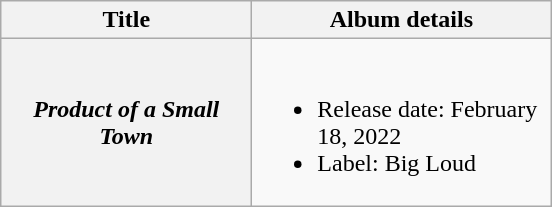<table class="wikitable plainrowheaders">
<tr>
<th style="width:10em;">Title</th>
<th style="width:12em;">Album details</th>
</tr>
<tr>
<th scope="row"><em>Product of a Small Town</em></th>
<td><br><ul><li>Release date: February 18, 2022</li><li>Label: Big Loud</li></ul></td>
</tr>
</table>
